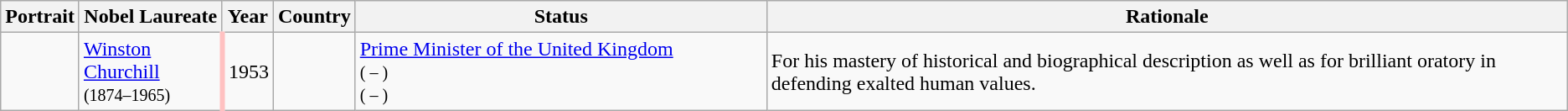<table class="wikitable sortable sticky-header defaultleft col1center col2center static-row-numbers static-row-header-hash static-row-header-center">
<tr>
<th class="unsortable" style="align:center;">Portrait</th>
<th>Nobel Laureate</th>
<th>Year<br></th>
<th>Country</th>
<th style="width:20em;">Status</th>
<th class="unsortable">Rationale</th>
</tr>
<tr>
<td></td>
<td><a href='#'>Winston Churchill</a><br><small>(1874–1965)</small></td>
<td style="border-left: 4px solid #FFC1C1;">1953</td>
<td></td>
<td data-sort-value="President United States 26"><a href='#'>Prime Minister of the United Kingdom</a><br><small>( – )</small><small><br>( – )</small></td>
<td>For his mastery of historical and biographical description as well as for brilliant oratory in defending exalted human values. </td>
</tr>
</table>
